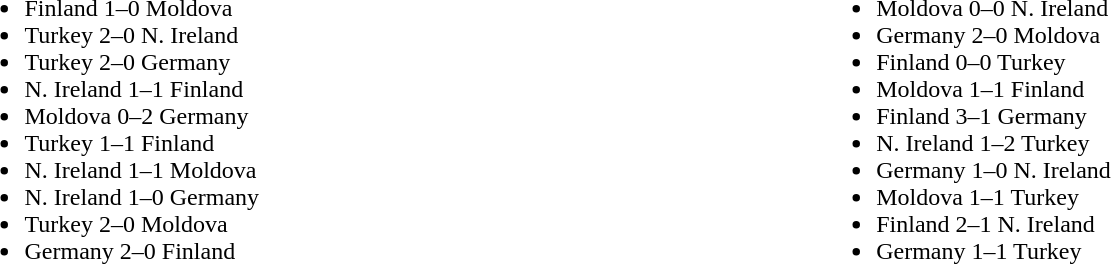<table width=90%>
<tr>
<td valign="middle" align=left width=33%><br><ul><li>Finland 1–0 Moldova</li><li>Turkey 2–0 N. Ireland</li><li>Turkey 2–0 Germany</li><li>N. Ireland 1–1 Finland</li><li>Moldova 0–2 Germany</li><li>Turkey 1–1 Finland</li><li>N. Ireland 1–1 Moldova</li><li>N. Ireland 1–0 Germany</li><li>Turkey 2–0 Moldova</li><li>Germany 2–0 Finland</li></ul></td>
<td valign="middle" align="left" width="33%"><br><ul><li>Moldova 0–0 N. Ireland</li><li>Germany 2–0 Moldova</li><li>Finland 0–0 Turkey</li><li>Moldova 1–1 Finland</li><li>Finland 3–1 Germany</li><li>N. Ireland 1–2 Turkey</li><li>Germany 1–0 N. Ireland</li><li>Moldova 1–1 Turkey</li><li>Finland 2–1 N. Ireland</li><li>Germany 1–1 Turkey</li></ul></td>
</tr>
</table>
